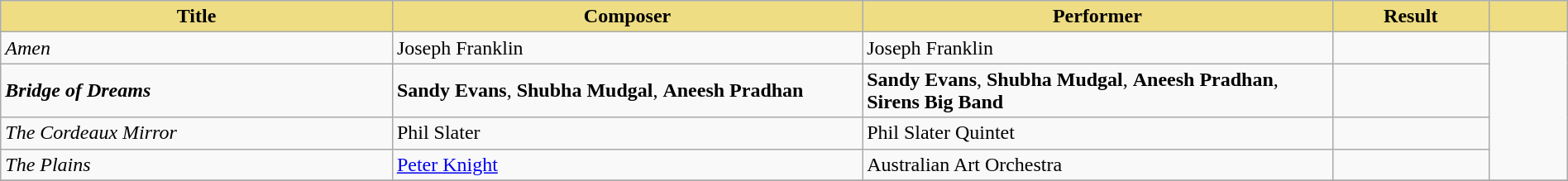<table class="wikitable" width=100%>
<tr>
<th style="width:25%;background:#EEDD82;">Title</th>
<th style="width:30%;background:#EEDD82;">Composer</th>
<th style="width:30%;background:#EEDD82;">Performer</th>
<th style="width:10%;background:#EEDD82;">Result</th>
<th style="width:5%;background:#EEDD82;"></th>
</tr>
<tr>
<td><em>Amen</em></td>
<td>Joseph Franklin</td>
<td>Joseph Franklin</td>
<td></td>
<td rowspan="4"></td>
</tr>
<tr>
<td><strong><em>Bridge of Dreams</em></strong></td>
<td><strong>Sandy Evans</strong>, <strong>Shubha Mudgal</strong>, <strong>Aneesh Pradhan</strong></td>
<td><strong>Sandy Evans</strong>, <strong>Shubha Mudgal</strong>, <strong>Aneesh Pradhan</strong>, <strong>Sirens Big Band</strong></td>
<td></td>
</tr>
<tr>
<td><em>The Cordeaux Mirror</em></td>
<td>Phil Slater</td>
<td>Phil Slater Quintet</td>
<td></td>
</tr>
<tr>
<td><em>The Plains</em></td>
<td><a href='#'>Peter Knight</a></td>
<td>Australian Art Orchestra</td>
<td></td>
</tr>
<tr>
</tr>
</table>
